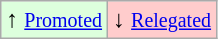<table class="wikitable" align="center">
<tr>
<td style="background:#ddffdd">↑ <small><a href='#'>Promoted</a></small></td>
<td style="background:#ffcccc">↓ <small><a href='#'>Relegated</a></small></td>
</tr>
</table>
